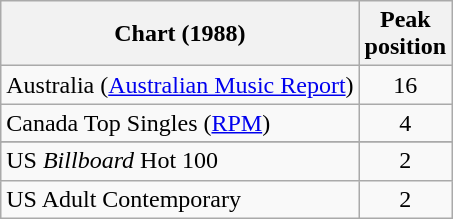<table class="wikitable sortable">
<tr>
<th>Chart (1988)</th>
<th>Peak<br>position</th>
</tr>
<tr>
<td>Australia (<a href='#'>Australian Music Report</a>)</td>
<td style="text-align:center;">16</td>
</tr>
<tr>
<td>Canada Top Singles (<a href='#'>RPM</a>)</td>
<td align="center">4</td>
</tr>
<tr>
</tr>
<tr>
</tr>
<tr>
</tr>
<tr>
</tr>
<tr>
<td align="left">US <em>Billboard</em> Hot 100</td>
<td align="center">2</td>
</tr>
<tr>
<td align="left">US Adult Contemporary</td>
<td align="center">2</td>
</tr>
</table>
